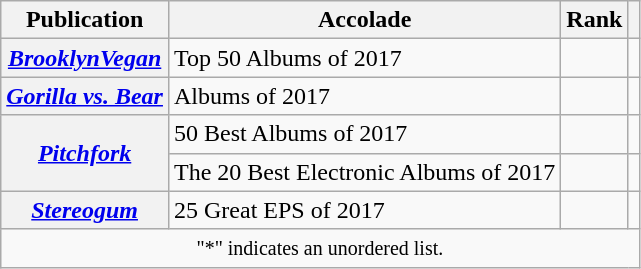<table class="sortable wikitable plainrowheaders">
<tr>
<th>Publication</th>
<th>Accolade</th>
<th>Rank</th>
<th class="unsortable"></th>
</tr>
<tr>
<th scope="row"><em><a href='#'>BrooklynVegan</a></em></th>
<td>Top 50 Albums of 2017</td>
<td></td>
<td></td>
</tr>
<tr>
<th scope="row"><em><a href='#'>Gorilla vs. Bear</a></em></th>
<td>Albums of 2017</td>
<td></td>
<td></td>
</tr>
<tr>
<th scope="row" rowspan=2><em><a href='#'>Pitchfork</a></em></th>
<td>50 Best Albums of 2017</td>
<td></td>
<td></td>
</tr>
<tr>
<td>The 20 Best Electronic Albums of 2017</td>
<td></td>
<td></td>
</tr>
<tr>
<th scope="row"><em><a href='#'>Stereogum</a></em></th>
<td>25 Great EPS of 2017</td>
<td></td>
<td></td>
</tr>
<tr>
<td colspan=4 style="text-align:center;"><small>"*" indicates an unordered list.</small></td>
</tr>
</table>
